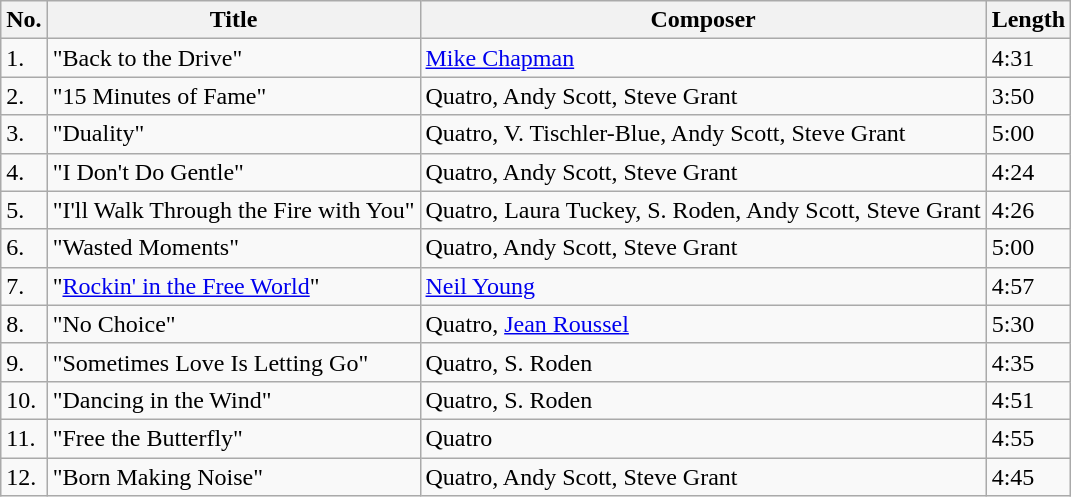<table class="wikitable sortable">
<tr>
<th>No.</th>
<th>Title</th>
<th>Composer</th>
<th>Length</th>
</tr>
<tr>
<td>1.</td>
<td>"Back to the Drive"</td>
<td><a href='#'>Mike Chapman</a></td>
<td>4:31</td>
</tr>
<tr>
<td>2.</td>
<td>"15 Minutes of Fame"</td>
<td>Quatro, Andy Scott, Steve Grant</td>
<td>3:50</td>
</tr>
<tr>
<td>3.</td>
<td>"Duality"</td>
<td>Quatro, V. Tischler-Blue, Andy Scott, Steve Grant</td>
<td>5:00</td>
</tr>
<tr>
<td>4.</td>
<td>"I Don't Do Gentle"</td>
<td>Quatro, Andy Scott, Steve Grant</td>
<td>4:24</td>
</tr>
<tr>
<td>5.</td>
<td>"I'll Walk Through the Fire with You"</td>
<td>Quatro, Laura Tuckey, S. Roden, Andy Scott, Steve Grant</td>
<td>4:26</td>
</tr>
<tr>
<td>6.</td>
<td>"Wasted Moments"</td>
<td>Quatro, Andy Scott, Steve Grant</td>
<td>5:00</td>
</tr>
<tr>
<td>7.</td>
<td>"<a href='#'>Rockin' in the Free World</a>"</td>
<td><a href='#'>Neil Young</a></td>
<td>4:57</td>
</tr>
<tr>
<td>8.</td>
<td>"No Choice"</td>
<td>Quatro, <a href='#'>Jean Roussel</a></td>
<td>5:30</td>
</tr>
<tr>
<td>9.</td>
<td>"Sometimes Love Is Letting Go"</td>
<td>Quatro, S. Roden</td>
<td>4:35</td>
</tr>
<tr>
<td>10.</td>
<td>"Dancing in the Wind"</td>
<td>Quatro, S. Roden</td>
<td>4:51</td>
</tr>
<tr>
<td>11.</td>
<td>"Free the Butterfly"</td>
<td>Quatro</td>
<td>4:55</td>
</tr>
<tr>
<td>12.</td>
<td>"Born Making Noise"</td>
<td>Quatro, Andy Scott, Steve Grant</td>
<td>4:45</td>
</tr>
</table>
